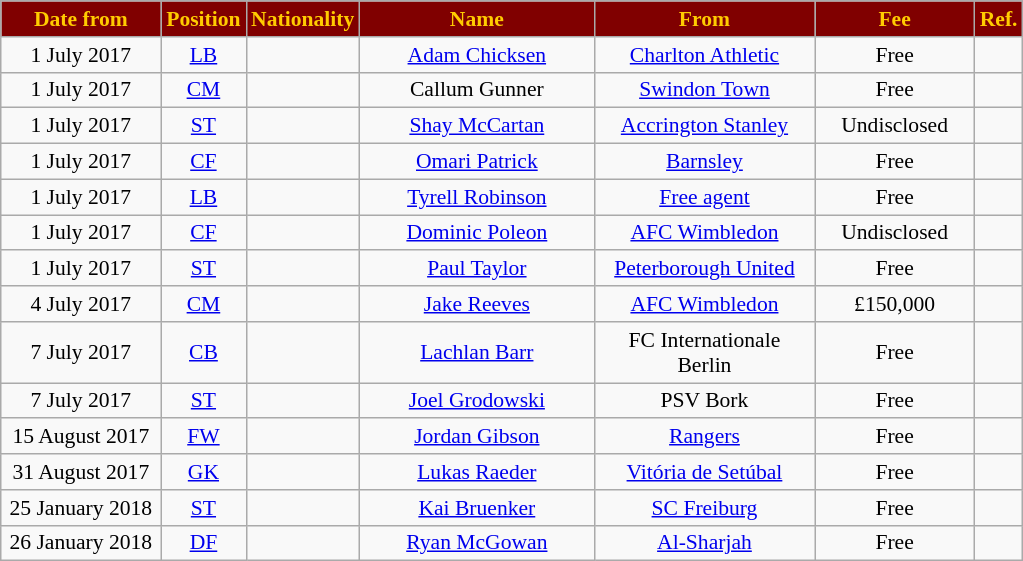<table class="wikitable"  style="text-align:center; font-size:90%; ">
<tr>
<th style="background:#800000; color:#FFCC00; width:100px;">Date from</th>
<th style="background:#800000; color:#FFCC00; width:50px;">Position</th>
<th style="background:#800000; color:#FFCC00; width:50px;">Nationality</th>
<th style="background:#800000; color:#FFCC00; width:150px;">Name</th>
<th style="background:#800000; color:#FFCC00; width:140px;">From</th>
<th style="background:#800000; color:#FFCC00; width:100px;">Fee</th>
<th style="background:#800000; color:#FFCC00; width:25px;">Ref.</th>
</tr>
<tr>
<td>1 July 2017</td>
<td><a href='#'>LB</a></td>
<td></td>
<td><a href='#'>Adam Chicksen</a></td>
<td><a href='#'>Charlton Athletic</a></td>
<td>Free</td>
<td></td>
</tr>
<tr>
<td>1 July 2017</td>
<td><a href='#'>CM</a></td>
<td></td>
<td>Callum Gunner</td>
<td><a href='#'>Swindon Town</a></td>
<td>Free</td>
<td></td>
</tr>
<tr>
<td>1 July 2017</td>
<td><a href='#'>ST</a></td>
<td></td>
<td><a href='#'>Shay McCartan</a></td>
<td><a href='#'>Accrington Stanley</a></td>
<td>Undisclosed</td>
<td></td>
</tr>
<tr>
<td>1 July 2017</td>
<td><a href='#'>CF</a></td>
<td></td>
<td><a href='#'>Omari Patrick</a></td>
<td><a href='#'>Barnsley</a></td>
<td>Free</td>
<td></td>
</tr>
<tr>
<td>1 July 2017</td>
<td><a href='#'>LB</a></td>
<td></td>
<td><a href='#'>Tyrell Robinson</a></td>
<td><a href='#'>Free agent</a></td>
<td>Free</td>
<td></td>
</tr>
<tr>
<td>1 July 2017</td>
<td><a href='#'>CF</a></td>
<td></td>
<td><a href='#'>Dominic Poleon</a></td>
<td><a href='#'>AFC Wimbledon</a></td>
<td>Undisclosed</td>
<td></td>
</tr>
<tr>
<td>1 July 2017</td>
<td><a href='#'>ST</a></td>
<td></td>
<td><a href='#'>Paul Taylor</a></td>
<td><a href='#'>Peterborough United</a></td>
<td>Free</td>
<td></td>
</tr>
<tr>
<td>4 July 2017</td>
<td><a href='#'>CM</a></td>
<td></td>
<td><a href='#'>Jake Reeves</a></td>
<td><a href='#'>AFC Wimbledon</a></td>
<td>£150,000</td>
<td></td>
</tr>
<tr>
<td>7 July 2017</td>
<td><a href='#'>CB</a></td>
<td></td>
<td><a href='#'>Lachlan Barr</a></td>
<td>FC Internationale Berlin</td>
<td>Free</td>
<td></td>
</tr>
<tr>
<td>7 July 2017</td>
<td><a href='#'>ST</a></td>
<td></td>
<td><a href='#'>Joel Grodowski</a></td>
<td>PSV Bork</td>
<td>Free</td>
<td></td>
</tr>
<tr>
<td>15 August 2017</td>
<td><a href='#'>FW</a></td>
<td></td>
<td><a href='#'>Jordan Gibson</a></td>
<td><a href='#'>Rangers</a></td>
<td>Free</td>
<td></td>
</tr>
<tr>
<td>31 August 2017</td>
<td><a href='#'>GK</a></td>
<td></td>
<td><a href='#'>Lukas Raeder</a></td>
<td><a href='#'>Vitória de Setúbal</a></td>
<td>Free</td>
<td></td>
</tr>
<tr>
<td>25 January 2018</td>
<td><a href='#'>ST</a></td>
<td></td>
<td><a href='#'>Kai Bruenker</a></td>
<td><a href='#'>SC Freiburg</a></td>
<td>Free</td>
<td></td>
</tr>
<tr>
<td>26 January 2018</td>
<td><a href='#'>DF</a></td>
<td></td>
<td><a href='#'>Ryan McGowan</a></td>
<td><a href='#'>Al-Sharjah</a></td>
<td>Free</td>
<td></td>
</tr>
</table>
